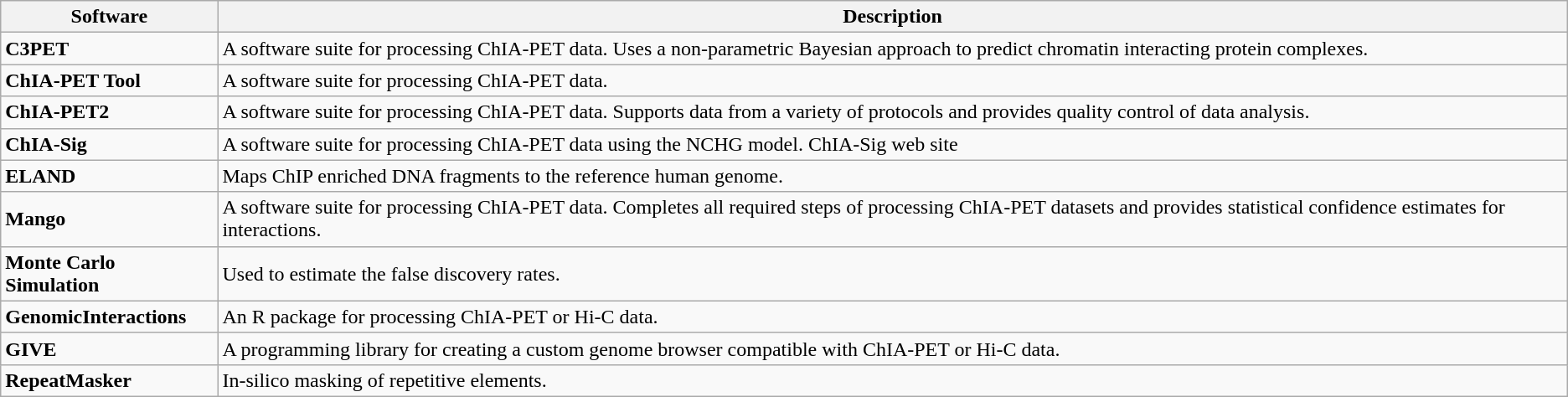<table class="wikitable">
<tr>
<th>Software</th>
<th>Description</th>
</tr>
<tr>
<td><strong>C3PET</strong></td>
<td>A software suite for processing ChIA-PET data. Uses a non-parametric Bayesian approach to predict chromatin interacting protein complexes.  </td>
</tr>
<tr>
<td><strong>ChIA-PET Tool</strong></td>
<td>A software suite for processing ChIA-PET data.   </td>
</tr>
<tr>
<td><strong>ChIA-PET2</strong></td>
<td>A software suite for processing ChIA-PET data. Supports data from a variety of protocols and provides quality control of data analysis.  </td>
</tr>
<tr>
<td><strong>ChIA-Sig</strong></td>
<td>A software suite for processing ChIA-PET data using the NCHG model. ChIA-Sig web site  </td>
</tr>
<tr>
<td><strong>ELAND</strong></td>
<td>Maps ChIP enriched DNA fragments to the reference human genome.</td>
</tr>
<tr>
<td><strong>Mango</strong></td>
<td>A software suite for processing ChIA-PET data. Completes all required steps of processing ChIA-PET datasets and provides statistical confidence estimates for interactions.  </td>
</tr>
<tr>
<td><strong>Monte Carlo Simulation</strong></td>
<td>Used to estimate the false discovery rates.</td>
</tr>
<tr>
<td><strong>GenomicInteractions</strong></td>
<td>An R package for processing ChIA-PET or Hi-C data.   </td>
</tr>
<tr>
<td><strong>GIVE</strong></td>
<td>A programming library for creating a custom genome browser compatible with ChIA-PET or Hi-C data.  </td>
</tr>
<tr>
<td><strong>RepeatMasker</strong></td>
<td>In-silico masking of repetitive elements.</td>
</tr>
</table>
